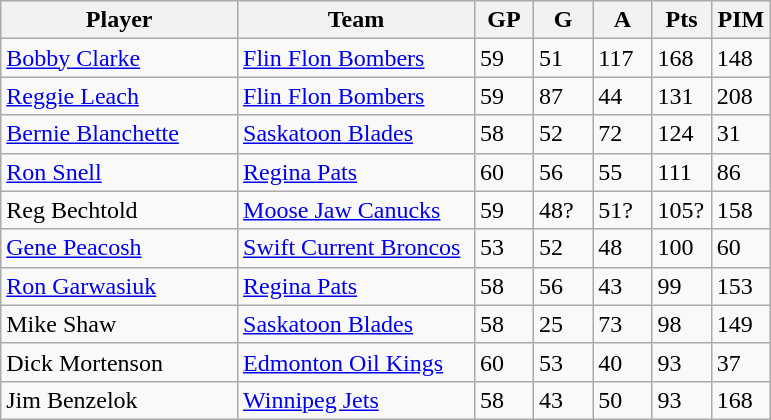<table class="wikitable">
<tr>
<th width="30%">Player</th>
<th width="30%">Team</th>
<th width="7.5%">GP</th>
<th width="7.5%">G</th>
<th width="7.5%">A</th>
<th width="7.5%">Pts</th>
<th width="7.5%">PIM</th>
</tr>
<tr>
<td><a href='#'>Bobby Clarke</a></td>
<td><a href='#'>Flin Flon Bombers</a></td>
<td>59</td>
<td>51</td>
<td>117</td>
<td>168</td>
<td>148</td>
</tr>
<tr>
<td><a href='#'>Reggie Leach</a></td>
<td><a href='#'>Flin Flon Bombers</a></td>
<td>59</td>
<td>87</td>
<td>44</td>
<td>131</td>
<td>208</td>
</tr>
<tr>
<td><a href='#'>Bernie Blanchette</a></td>
<td><a href='#'>Saskatoon Blades</a></td>
<td>58</td>
<td>52</td>
<td>72</td>
<td>124</td>
<td>31</td>
</tr>
<tr>
<td><a href='#'>Ron Snell</a></td>
<td><a href='#'>Regina Pats</a></td>
<td>60</td>
<td>56</td>
<td>55</td>
<td>111</td>
<td>86</td>
</tr>
<tr>
<td>Reg Bechtold</td>
<td><a href='#'>Moose Jaw Canucks</a></td>
<td>59</td>
<td>48?</td>
<td>51?</td>
<td>105?</td>
<td>158</td>
</tr>
<tr>
<td><a href='#'>Gene Peacosh</a></td>
<td><a href='#'>Swift Current Broncos</a></td>
<td>53</td>
<td>52</td>
<td>48</td>
<td>100</td>
<td>60</td>
</tr>
<tr>
<td><a href='#'>Ron Garwasiuk</a></td>
<td><a href='#'>Regina Pats</a></td>
<td>58</td>
<td>56</td>
<td>43</td>
<td>99</td>
<td>153</td>
</tr>
<tr>
<td>Mike Shaw</td>
<td><a href='#'>Saskatoon Blades</a></td>
<td>58</td>
<td>25</td>
<td>73</td>
<td>98</td>
<td>149</td>
</tr>
<tr>
<td>Dick Mortenson</td>
<td><a href='#'>Edmonton Oil Kings</a></td>
<td>60</td>
<td>53</td>
<td>40</td>
<td>93</td>
<td>37</td>
</tr>
<tr>
<td>Jim Benzelok</td>
<td><a href='#'>Winnipeg Jets</a></td>
<td>58</td>
<td>43</td>
<td>50</td>
<td>93</td>
<td>168</td>
</tr>
</table>
